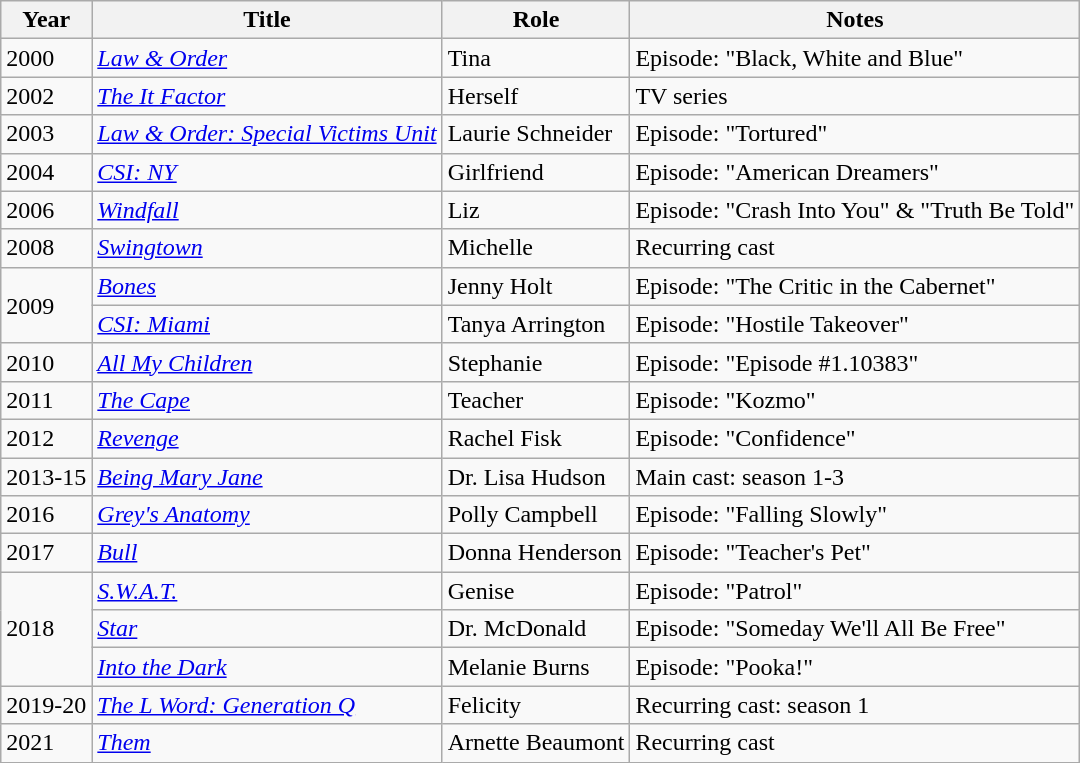<table class="wikitable plainrowheaders sortable" style="margin-right: 0;">
<tr>
<th scope="col">Year</th>
<th scope="col">Title</th>
<th scope="col">Role</th>
<th scope="col" class="unsortable">Notes</th>
</tr>
<tr>
<td>2000</td>
<td><em><a href='#'>Law & Order</a></em></td>
<td>Tina</td>
<td>Episode: "Black, White and Blue"</td>
</tr>
<tr>
<td>2002</td>
<td><em><a href='#'>The It Factor</a></em></td>
<td>Herself</td>
<td>TV series</td>
</tr>
<tr>
<td>2003</td>
<td><em><a href='#'>Law & Order: Special Victims Unit</a></em></td>
<td>Laurie Schneider</td>
<td>Episode: "Tortured"</td>
</tr>
<tr>
<td>2004</td>
<td><em><a href='#'>CSI: NY</a></em></td>
<td>Girlfriend</td>
<td>Episode: "American Dreamers"</td>
</tr>
<tr>
<td>2006</td>
<td><em><a href='#'>Windfall</a></em></td>
<td>Liz</td>
<td>Episode: "Crash Into You" & "Truth Be Told"</td>
</tr>
<tr>
<td>2008</td>
<td><em><a href='#'>Swingtown</a></em></td>
<td>Michelle</td>
<td>Recurring cast</td>
</tr>
<tr>
<td rowspan="2">2009</td>
<td><em><a href='#'>Bones</a></em></td>
<td>Jenny Holt</td>
<td>Episode: "The Critic in the Cabernet"</td>
</tr>
<tr>
<td><em><a href='#'>CSI: Miami</a></em></td>
<td>Tanya Arrington</td>
<td>Episode: "Hostile Takeover"</td>
</tr>
<tr>
<td>2010</td>
<td><em><a href='#'>All My Children</a></em></td>
<td>Stephanie</td>
<td>Episode: "Episode #1.10383"</td>
</tr>
<tr>
<td>2011</td>
<td><em><a href='#'>The Cape</a></em></td>
<td>Teacher</td>
<td>Episode: "Kozmo"</td>
</tr>
<tr>
<td>2012</td>
<td><em><a href='#'>Revenge</a></em></td>
<td>Rachel Fisk</td>
<td>Episode: "Confidence"</td>
</tr>
<tr>
<td>2013-15</td>
<td><em><a href='#'>Being Mary Jane</a></em></td>
<td>Dr. Lisa Hudson</td>
<td>Main cast: season 1-3</td>
</tr>
<tr>
<td>2016</td>
<td><em><a href='#'>Grey's Anatomy</a></em></td>
<td>Polly Campbell</td>
<td>Episode: "Falling Slowly"</td>
</tr>
<tr>
<td>2017</td>
<td><em><a href='#'>Bull</a></em></td>
<td>Donna Henderson</td>
<td>Episode: "Teacher's Pet"</td>
</tr>
<tr>
<td rowspan="3">2018</td>
<td><em><a href='#'>S.W.A.T.</a></em></td>
<td>Genise</td>
<td>Episode: "Patrol"</td>
</tr>
<tr>
<td><em><a href='#'>Star</a></em></td>
<td>Dr. McDonald</td>
<td>Episode: "Someday We'll All Be Free"</td>
</tr>
<tr>
<td><em><a href='#'>Into the Dark</a></em></td>
<td>Melanie Burns</td>
<td>Episode: "Pooka!"</td>
</tr>
<tr>
<td>2019-20</td>
<td><em><a href='#'>The L Word: Generation Q</a></em></td>
<td>Felicity</td>
<td>Recurring cast: season 1</td>
</tr>
<tr>
<td>2021</td>
<td><em><a href='#'>Them</a></em></td>
<td>Arnette Beaumont</td>
<td>Recurring cast</td>
</tr>
</table>
